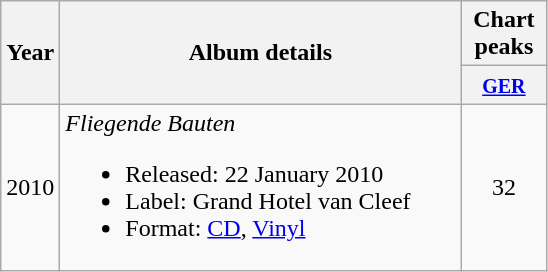<table class="wikitable">
<tr>
<th scope="col" rowspan="2">Year</th>
<th scope="col" scope="col" rowspan="2" style="width:260px;">Album details</th>
<th scope="col" colspan="1">Chart peaks</th>
</tr>
<tr>
<th scope="col" style="width:50px;"><small><a href='#'>GER</a></small><br></th>
</tr>
<tr>
<td>2010</td>
<td><em>Fliegende Bauten</em><br><ul><li>Released: 22 January 2010</li><li>Label: Grand Hotel van Cleef</li><li>Format: <a href='#'>CD</a>, <a href='#'>Vinyl</a></li></ul></td>
<td style="text-align:center;">32</td>
</tr>
</table>
